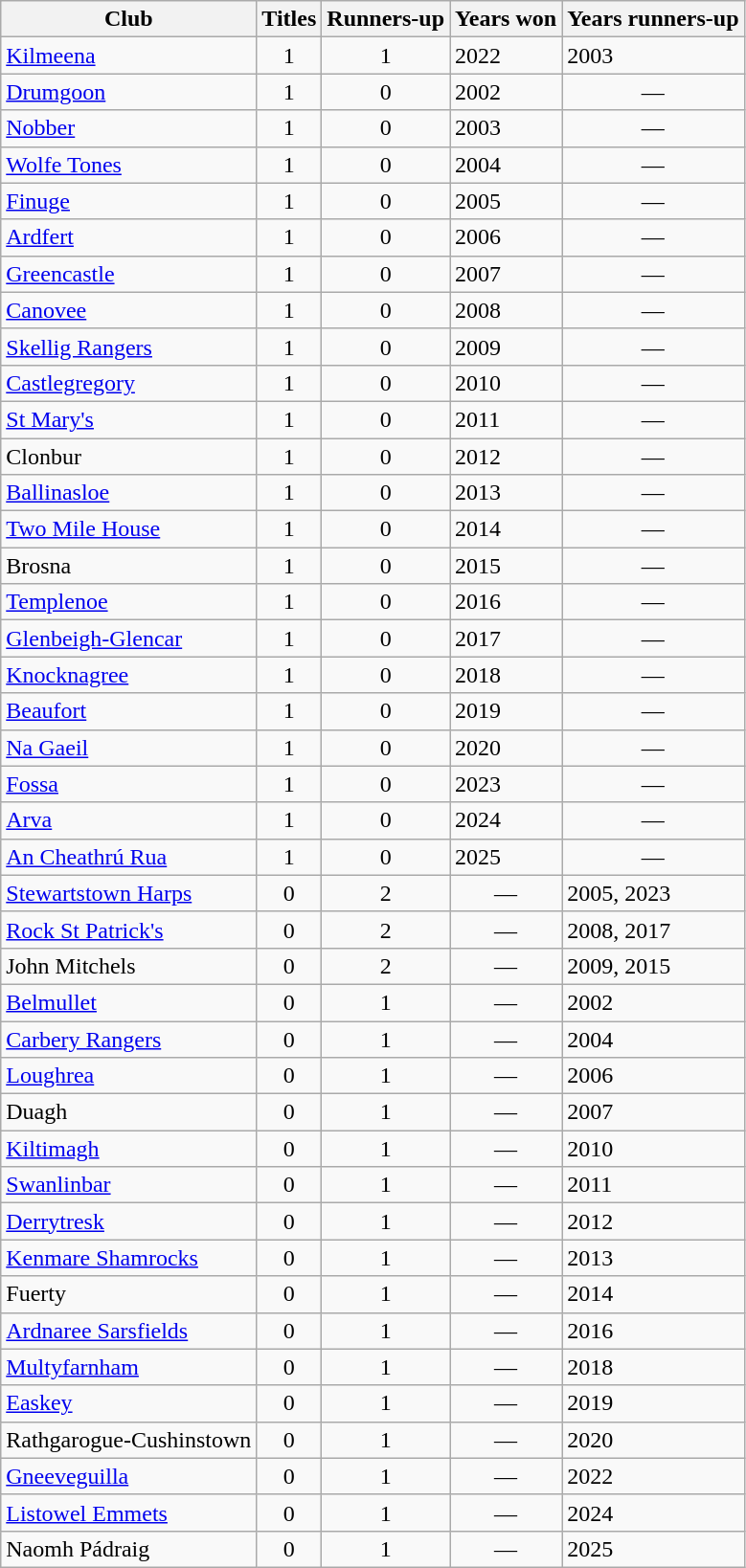<table class="wikitable sortable" style="text-align:center;">
<tr>
<th>Club</th>
<th>Titles</th>
<th>Runners-up</th>
<th>Years won</th>
<th>Years runners-up</th>
</tr>
<tr>
<td style="text-align:left"> <a href='#'>Kilmeena</a></td>
<td>1</td>
<td>1</td>
<td style="text-align:left">2022</td>
<td style="text-align:left">2003</td>
</tr>
<tr>
<td style="text-align:left"> <a href='#'>Drumgoon</a></td>
<td>1</td>
<td>0</td>
<td style="text-align:left">2002</td>
<td>—</td>
</tr>
<tr>
<td style="text-align:left"> <a href='#'>Nobber</a></td>
<td>1</td>
<td>0</td>
<td style="text-align:left">2003</td>
<td>—</td>
</tr>
<tr>
<td style="text-align:left"> <a href='#'>Wolfe Tones</a></td>
<td>1</td>
<td>0</td>
<td style="text-align:left">2004</td>
<td>—</td>
</tr>
<tr>
<td style="text-align:left"> <a href='#'>Finuge</a></td>
<td>1</td>
<td>0</td>
<td style="text-align:left">2005</td>
<td>—</td>
</tr>
<tr>
<td style="text-align:left"> <a href='#'>Ardfert</a></td>
<td>1</td>
<td>0</td>
<td style="text-align:left">2006</td>
<td>—</td>
</tr>
<tr>
<td style="text-align:left"> <a href='#'>Greencastle</a></td>
<td>1</td>
<td>0</td>
<td style="text-align:left">2007</td>
<td>—</td>
</tr>
<tr>
<td style="text-align:left"> <a href='#'>Canovee</a></td>
<td>1</td>
<td>0</td>
<td style="text-align:left">2008</td>
<td>—</td>
</tr>
<tr>
<td style="text-align:left"> <a href='#'>Skellig Rangers</a></td>
<td>1</td>
<td>0</td>
<td style="text-align:left">2009</td>
<td>—</td>
</tr>
<tr>
<td style="text-align:left"> <a href='#'>Castlegregory</a></td>
<td>1</td>
<td>0</td>
<td style="text-align:left">2010</td>
<td>—</td>
</tr>
<tr>
<td style="text-align:left"> <a href='#'>St Mary's</a></td>
<td>1</td>
<td>0</td>
<td style="text-align:left">2011</td>
<td>—</td>
</tr>
<tr>
<td style="text-align:left"> Clonbur</td>
<td>1</td>
<td>0</td>
<td style="text-align:left">2012</td>
<td>—</td>
</tr>
<tr>
<td style="text-align:left"> <a href='#'>Ballinasloe</a></td>
<td>1</td>
<td>0</td>
<td style="text-align:left">2013</td>
<td>—</td>
</tr>
<tr>
<td style="text-align:left"> <a href='#'>Two Mile House</a></td>
<td>1</td>
<td>0</td>
<td style="text-align:left">2014</td>
<td>—</td>
</tr>
<tr>
<td style="text-align:left"> Brosna</td>
<td>1</td>
<td>0</td>
<td style="text-align:left">2015</td>
<td>—</td>
</tr>
<tr>
<td style="text-align:left"> <a href='#'>Templenoe</a></td>
<td>1</td>
<td>0</td>
<td style="text-align:left">2016</td>
<td>—</td>
</tr>
<tr>
<td style="text-align:left"> <a href='#'>Glenbeigh-Glencar</a></td>
<td>1</td>
<td>0</td>
<td style="text-align:left">2017</td>
<td>—</td>
</tr>
<tr>
<td style="text-align:left"> <a href='#'>Knocknagree</a></td>
<td>1</td>
<td>0</td>
<td style="text-align:left">2018</td>
<td>—</td>
</tr>
<tr>
<td style="text-align:left"> <a href='#'>Beaufort</a></td>
<td>1</td>
<td>0</td>
<td style="text-align:left">2019</td>
<td>—</td>
</tr>
<tr>
<td style="text-align:left"> <a href='#'>Na Gaeil</a></td>
<td>1</td>
<td>0</td>
<td style="text-align:left">2020</td>
<td>—</td>
</tr>
<tr>
<td style="text-align:left"> <a href='#'>Fossa</a></td>
<td>1</td>
<td>0</td>
<td style="text-align:left">2023</td>
<td>—</td>
</tr>
<tr>
<td style="text-align:left"> <a href='#'>Arva</a></td>
<td>1</td>
<td>0</td>
<td style="text-align:left">2024</td>
<td>—</td>
</tr>
<tr>
<td style="text-align:left"> <a href='#'>An Cheathrú Rua</a></td>
<td>1</td>
<td>0</td>
<td style="text-align:left">2025</td>
<td>—</td>
</tr>
<tr>
<td style="text-align:left"> <a href='#'>Stewartstown Harps</a></td>
<td>0</td>
<td>2</td>
<td>—</td>
<td style="text-align:left">2005, 2023</td>
</tr>
<tr>
<td style="text-align:left"> <a href='#'>Rock St Patrick's</a></td>
<td>0</td>
<td>2</td>
<td>—</td>
<td style="text-align:left">2008, 2017</td>
</tr>
<tr>
<td style="text-align:left"> John Mitchels</td>
<td>0</td>
<td>2</td>
<td>—</td>
<td style="text-align:left">2009, 2015</td>
</tr>
<tr>
<td style="text-align:left"> <a href='#'>Belmullet</a></td>
<td>0</td>
<td>1</td>
<td>—</td>
<td style="text-align:left">2002</td>
</tr>
<tr>
<td style="text-align:left"> <a href='#'>Carbery Rangers</a></td>
<td>0</td>
<td>1</td>
<td>—</td>
<td style="text-align:left">2004</td>
</tr>
<tr>
<td style="text-align:left"> <a href='#'>Loughrea</a></td>
<td>0</td>
<td>1</td>
<td>—</td>
<td style="text-align:left">2006</td>
</tr>
<tr>
<td style="text-align:left"> Duagh</td>
<td>0</td>
<td>1</td>
<td>—</td>
<td style="text-align:left">2007</td>
</tr>
<tr>
<td style="text-align:left"> <a href='#'>Kiltimagh</a></td>
<td>0</td>
<td>1</td>
<td>—</td>
<td style="text-align:left">2010</td>
</tr>
<tr>
<td style="text-align:left"> <a href='#'>Swanlinbar</a></td>
<td>0</td>
<td>1</td>
<td>—</td>
<td style="text-align:left">2011</td>
</tr>
<tr>
<td style="text-align:left"> <a href='#'>Derrytresk</a></td>
<td>0</td>
<td>1</td>
<td>—</td>
<td style="text-align:left">2012</td>
</tr>
<tr>
<td style="text-align:left"> <a href='#'>Kenmare Shamrocks</a></td>
<td>0</td>
<td>1</td>
<td>—</td>
<td style="text-align:left">2013</td>
</tr>
<tr>
<td style="text-align:left"> Fuerty</td>
<td>0</td>
<td>1</td>
<td>—</td>
<td style="text-align:left">2014</td>
</tr>
<tr>
<td style="text-align:left"> <a href='#'>Ardnaree Sarsfields</a></td>
<td>0</td>
<td>1</td>
<td>—</td>
<td style="text-align:left">2016</td>
</tr>
<tr>
<td style="text-align:left"> <a href='#'>Multyfarnham</a></td>
<td>0</td>
<td>1</td>
<td>—</td>
<td style="text-align:left">2018</td>
</tr>
<tr>
<td style="text-align:left"> <a href='#'>Easkey</a></td>
<td>0</td>
<td>1</td>
<td>—</td>
<td style="text-align:left">2019</td>
</tr>
<tr>
<td style="text-align:left"> Rathgarogue-Cushinstown</td>
<td>0</td>
<td>1</td>
<td>—</td>
<td style="text-align:left">2020</td>
</tr>
<tr>
<td style="text-align:left"> <a href='#'>Gneeveguilla</a></td>
<td>0</td>
<td>1</td>
<td>—</td>
<td style="text-align:left">2022</td>
</tr>
<tr>
<td style="text-align:left"> <a href='#'>Listowel Emmets</a></td>
<td>0</td>
<td>1</td>
<td>—</td>
<td style="text-align:left">2024</td>
</tr>
<tr>
<td style="text-align:left"> Naomh Pádraig</td>
<td>0</td>
<td>1</td>
<td>—</td>
<td style="text-align:left">2025</td>
</tr>
</table>
